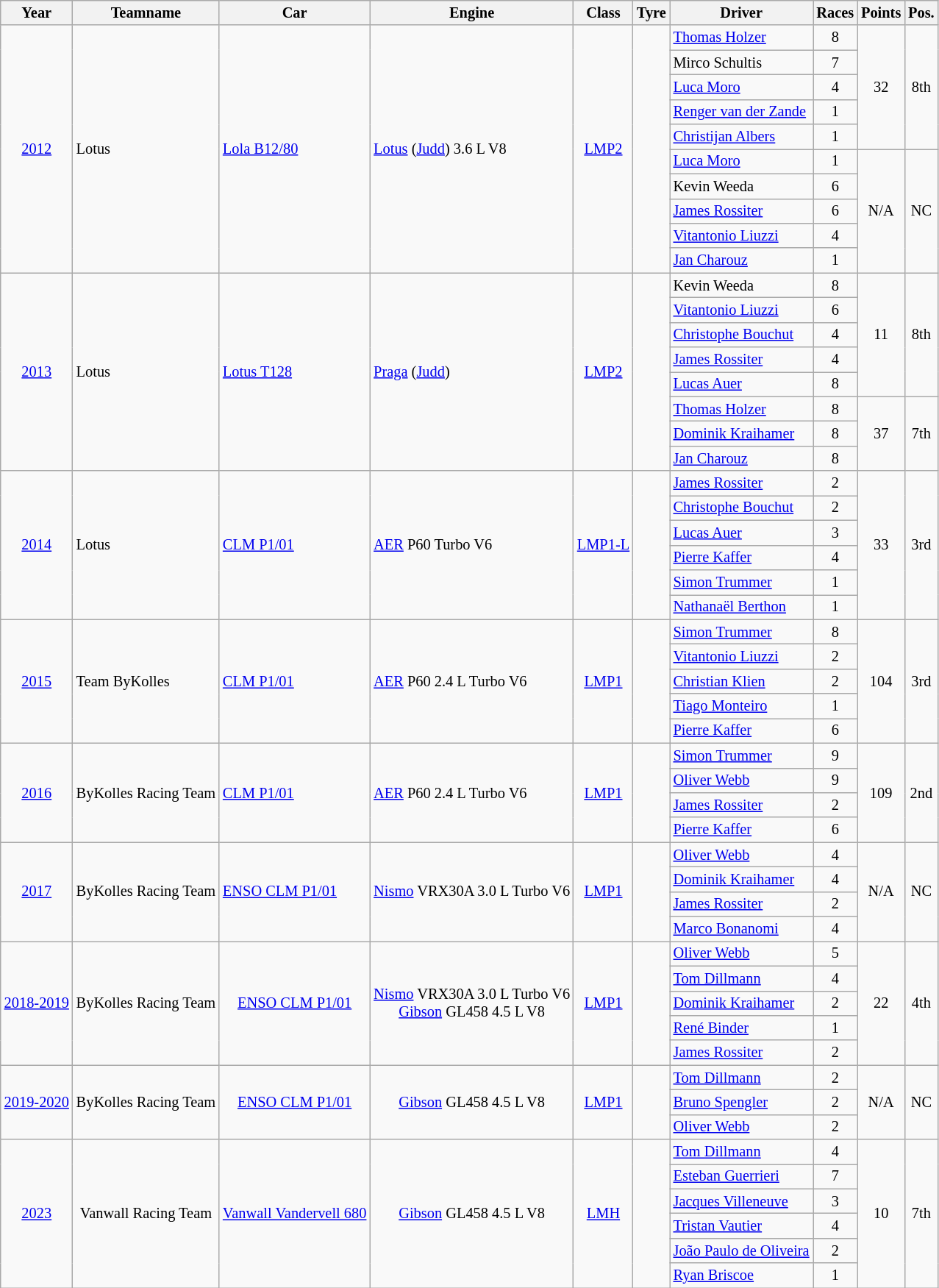<table class="wikitable" style="font-size: 85%; text-align:center">
<tr>
<th>Year</th>
<th>Teamname</th>
<th>Car</th>
<th>Engine</th>
<th>Class</th>
<th>Tyre</th>
<th>Driver</th>
<th>Races</th>
<th>Points</th>
<th>Pos.</th>
</tr>
<tr>
<td rowspan=10><a href='#'>2012</a></td>
<td rowspan=10 align=left> Lotus</td>
<td rowspan=10 align=left><a href='#'>Lola B12/80</a></td>
<td rowspan=10 align=left><a href='#'>Lotus</a> (<a href='#'>Judd</a>) 3.6 L V8</td>
<td rowspan=10><a href='#'>LMP2</a></td>
<td rowspan=10></td>
<td align="left"> <a href='#'>Thomas Holzer</a></td>
<td>8</td>
<td rowspan="5">32</td>
<td rowspan="5">8th</td>
</tr>
<tr>
<td align="left"> Mirco Schultis</td>
<td>7</td>
</tr>
<tr>
<td align="left"> <a href='#'>Luca Moro</a></td>
<td>4</td>
</tr>
<tr>
<td align="left"> <a href='#'>Renger van der Zande</a></td>
<td>1</td>
</tr>
<tr>
<td align="left"> <a href='#'>Christijan Albers</a></td>
<td>1</td>
</tr>
<tr>
<td align="left"> <a href='#'>Luca Moro</a></td>
<td>1</td>
<td rowspan="5">N/A</td>
<td rowspan="5">NC</td>
</tr>
<tr>
<td align="left"> Kevin Weeda</td>
<td>6</td>
</tr>
<tr>
<td align="left"> <a href='#'>James Rossiter</a></td>
<td>6</td>
</tr>
<tr>
<td align="left"> <a href='#'>Vitantonio Liuzzi</a></td>
<td>4</td>
</tr>
<tr>
<td align="left"> <a href='#'>Jan Charouz</a></td>
<td>1</td>
</tr>
<tr>
<td rowspan=8><a href='#'>2013</a></td>
<td rowspan=8 align=left> Lotus</td>
<td rowspan=8 align=left><a href='#'>Lotus T128</a></td>
<td rowspan=8 align=left><a href='#'>Praga</a> (<a href='#'>Judd</a>)</td>
<td rowspan=8><a href='#'>LMP2</a></td>
<td rowspan=8></td>
<td align=left> Kevin Weeda</td>
<td>8</td>
<td rowspan="5">11</td>
<td rowspan="5">8th</td>
</tr>
<tr>
<td align="left"> <a href='#'>Vitantonio Liuzzi</a></td>
<td>6</td>
</tr>
<tr>
<td align="left"> <a href='#'>Christophe Bouchut</a></td>
<td>4</td>
</tr>
<tr>
<td align="left"> <a href='#'>James Rossiter</a></td>
<td>4</td>
</tr>
<tr>
<td align="left"> <a href='#'>Lucas Auer</a></td>
<td>8</td>
</tr>
<tr>
<td align="left"> <a href='#'>Thomas Holzer</a></td>
<td>8</td>
<td rowspan="3">37</td>
<td rowspan="3">7th</td>
</tr>
<tr>
<td align="left"> <a href='#'>Dominik Kraihamer</a></td>
<td>8</td>
</tr>
<tr>
<td align="left"> <a href='#'>Jan Charouz</a></td>
<td>8</td>
</tr>
<tr>
<td rowspan=6><a href='#'>2014</a></td>
<td rowspan=6 align=left> Lotus</td>
<td rowspan=6 align=left><a href='#'>CLM P1/01</a></td>
<td rowspan=6 align=left><a href='#'>AER</a> P60 Turbo V6</td>
<td rowspan=6><a href='#'>LMP1-L</a></td>
<td rowspan=6></td>
<td align="left"> <a href='#'>James Rossiter</a></td>
<td>2</td>
<td rowspan=6>33</td>
<td rowspan=6>3rd</td>
</tr>
<tr>
<td align="left"> <a href='#'>Christophe Bouchut</a></td>
<td>2</td>
</tr>
<tr>
<td align="left"> <a href='#'>Lucas Auer</a></td>
<td>3</td>
</tr>
<tr>
<td align="left"> <a href='#'>Pierre Kaffer</a></td>
<td>4</td>
</tr>
<tr>
<td align="left"> <a href='#'>Simon Trummer</a></td>
<td>1</td>
</tr>
<tr>
<td align="left"> <a href='#'>Nathanaël Berthon</a></td>
<td>1</td>
</tr>
<tr>
<td rowspan="5"><a href='#'>2015</a></td>
<td rowspan="5" align=left> Team ByKolles</td>
<td rowspan="5" align=left><a href='#'>CLM P1/01</a></td>
<td rowspan="5" align=left><a href='#'>AER</a> P60 2.4 L Turbo V6</td>
<td rowspan="5"><a href='#'>LMP1</a></td>
<td rowspan="5"></td>
<td align=left> <a href='#'>Simon Trummer</a></td>
<td>8</td>
<td rowspan="5">104</td>
<td rowspan="5">3rd</td>
</tr>
<tr>
<td align=left> <a href='#'>Vitantonio Liuzzi</a></td>
<td>2</td>
</tr>
<tr>
<td align=left> <a href='#'>Christian Klien</a></td>
<td>2</td>
</tr>
<tr>
<td align=left> <a href='#'>Tiago Monteiro</a></td>
<td>1</td>
</tr>
<tr>
<td align=left> <a href='#'>Pierre Kaffer</a></td>
<td>6</td>
</tr>
<tr>
<td rowspan="4"><a href='#'>2016</a></td>
<td rowspan="4" align=left> ByKolles Racing Team</td>
<td rowspan="4"  align=left><a href='#'>CLM P1/01</a></td>
<td rowspan="4"  align=left><a href='#'>AER</a> P60 2.4 L Turbo V6</td>
<td rowspan="4"><a href='#'>LMP1</a></td>
<td rowspan="4"></td>
<td align=left> <a href='#'>Simon Trummer</a></td>
<td>9</td>
<td rowspan="4">109</td>
<td rowspan="4">2nd</td>
</tr>
<tr>
<td align=left> <a href='#'>Oliver Webb</a></td>
<td>9</td>
</tr>
<tr>
<td align=left> <a href='#'>James Rossiter</a></td>
<td>2</td>
</tr>
<tr>
<td align=left> <a href='#'>Pierre Kaffer</a></td>
<td>6</td>
</tr>
<tr>
<td rowspan="4"><a href='#'>2017</a></td>
<td rowspan="4" align=left> ByKolles Racing Team</td>
<td rowspan="4" align=left><a href='#'>ENSO CLM P1/01</a></td>
<td rowspan="4" align=left><a href='#'>Nismo</a> VRX30A 3.0 L Turbo V6</td>
<td rowspan="4"><a href='#'>LMP1</a></td>
<td rowspan="4"></td>
<td align=left> <a href='#'>Oliver Webb</a></td>
<td>4</td>
<td rowspan="4">N/A</td>
<td rowspan="4">NC</td>
</tr>
<tr>
<td align=left> <a href='#'>Dominik Kraihamer</a></td>
<td>4</td>
</tr>
<tr>
<td align=left> <a href='#'>James Rossiter</a></td>
<td>2</td>
</tr>
<tr>
<td align=left> <a href='#'>Marco Bonanomi</a></td>
<td>4</td>
</tr>
<tr>
<td rowspan="5"><a href='#'>2018-2019</a></td>
<td rowspan="5"> ByKolles Racing Team</td>
<td rowspan="5"><a href='#'>ENSO CLM P1/01</a></td>
<td rowspan="5"><a href='#'>Nismo</a> VRX30A 3.0 L Turbo V6<br><a href='#'>Gibson</a> GL458 4.5 L V8</td>
<td rowspan="5"><a href='#'>LMP1</a></td>
<td rowspan="5"></td>
<td align=left> <a href='#'>Oliver Webb</a></td>
<td>5</td>
<td rowspan="5">22</td>
<td rowspan="5">4th</td>
</tr>
<tr>
<td align=left> <a href='#'>Tom Dillmann</a></td>
<td>4</td>
</tr>
<tr>
<td align=left> <a href='#'>Dominik Kraihamer</a></td>
<td>2</td>
</tr>
<tr>
<td align=left> <a href='#'>René Binder</a></td>
<td>1</td>
</tr>
<tr>
<td align=left> <a href='#'>James Rossiter</a></td>
<td>2</td>
</tr>
<tr>
<td rowspan="3"><a href='#'>2019-2020</a></td>
<td rowspan="3"> ByKolles Racing Team</td>
<td rowspan="3"><a href='#'>ENSO CLM P1/01</a></td>
<td rowspan="3"><a href='#'>Gibson</a> GL458 4.5 L V8</td>
<td rowspan="3"><a href='#'>LMP1</a></td>
<td rowspan="3"></td>
<td align=left> <a href='#'>Tom Dillmann</a></td>
<td>2</td>
<td rowspan="3">N/A</td>
<td rowspan="3">NC</td>
</tr>
<tr>
<td align=left> <a href='#'>Bruno Spengler</a></td>
<td>2</td>
</tr>
<tr>
<td align=left> <a href='#'>Oliver Webb</a></td>
<td>2</td>
</tr>
<tr>
<td rowspan="6"><a href='#'>2023</a></td>
<td rowspan="6"> Vanwall Racing Team</td>
<td rowspan="6"><a href='#'>Vanwall Vandervell 680</a></td>
<td rowspan="6"><a href='#'>Gibson</a> GL458 4.5 L V8</td>
<td rowspan="6"><a href='#'>LMH</a></td>
<td rowspan="6"></td>
<td align=left> <a href='#'>Tom Dillmann</a></td>
<td>4</td>
<td rowspan="6">10</td>
<td rowspan="6">7th</td>
</tr>
<tr>
<td align=left> <a href='#'>Esteban Guerrieri</a></td>
<td>7</td>
</tr>
<tr>
<td align=left> <a href='#'>Jacques Villeneuve</a></td>
<td>3</td>
</tr>
<tr>
<td align=left> <a href='#'>Tristan Vautier</a></td>
<td>4</td>
</tr>
<tr>
<td align=left> <a href='#'>João Paulo de Oliveira</a></td>
<td>2</td>
</tr>
<tr>
<td align=left> <a href='#'>Ryan Briscoe</a></td>
<td>1</td>
</tr>
</table>
